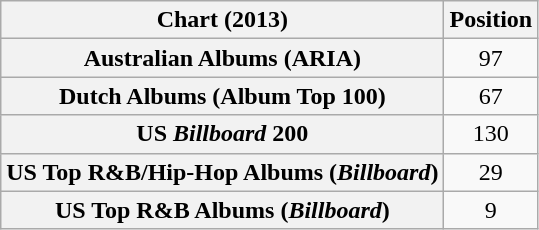<table class="wikitable sortable plainrowheaders" style="text-align:center">
<tr>
<th scope="col">Chart (2013)</th>
<th scope="col">Position</th>
</tr>
<tr>
<th scope="row">Australian Albums (ARIA)</th>
<td style="text-align:center;">97</td>
</tr>
<tr>
<th scope="row">Dutch Albums (Album Top 100)</th>
<td>67</td>
</tr>
<tr>
<th scope="row">US <em>Billboard</em> 200</th>
<td>130</td>
</tr>
<tr>
<th scope="row">US Top R&B/Hip-Hop Albums (<em>Billboard</em>)</th>
<td style="text-align:center;">29</td>
</tr>
<tr>
<th scope="row">US Top R&B Albums (<em>Billboard</em>)</th>
<td style="text-align:center;">9</td>
</tr>
</table>
